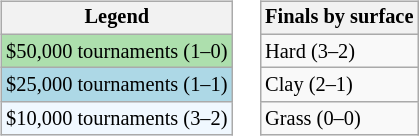<table>
<tr valign=top>
<td><br><table class=wikitable style="font-size:85%;">
<tr>
<th>Legend</th>
</tr>
<tr style="background:#addfad;">
<td>$50,000 tournaments (1–0)</td>
</tr>
<tr style="background:lightblue;">
<td>$25,000 tournaments (1–1)</td>
</tr>
<tr style="background:#f0f8ff;">
<td>$10,000 tournaments (3–2)</td>
</tr>
</table>
</td>
<td><br><table class=wikitable style="font-size:85%;">
<tr>
<th>Finals by surface</th>
</tr>
<tr>
<td>Hard (3–2)</td>
</tr>
<tr>
<td>Clay (2–1)</td>
</tr>
<tr>
<td>Grass (0–0)</td>
</tr>
</table>
</td>
</tr>
</table>
